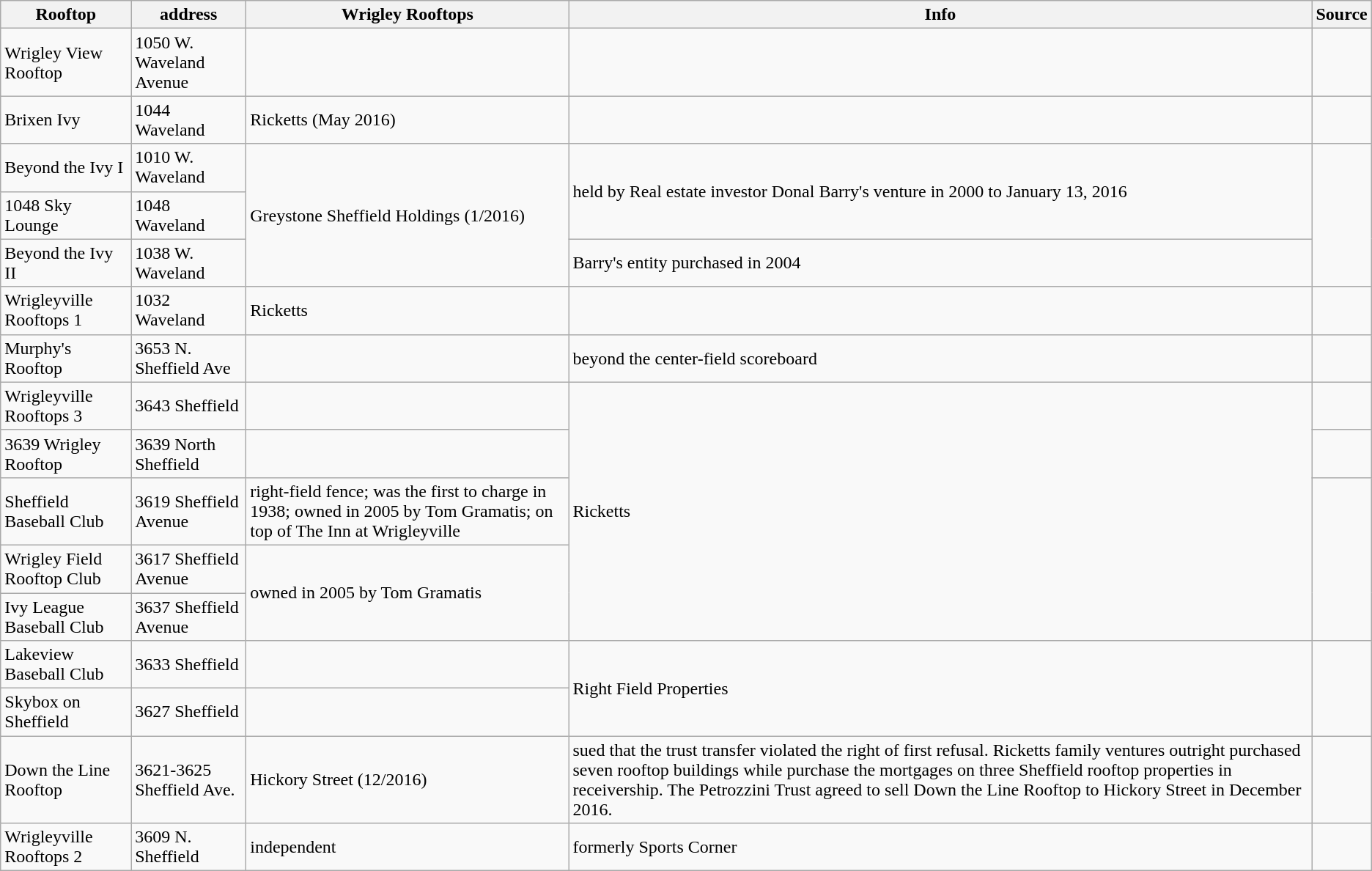<table class="wikitable">
<tr>
<th>Rooftop</th>
<th>address</th>
<th>Wrigley Rooftops</th>
<th>Info</th>
<th>Source</th>
</tr>
<tr>
<td>Wrigley View Rooftop</td>
<td>1050 W. Waveland Avenue</td>
<td></td>
<td></td>
<td></td>
</tr>
<tr>
<td>Brixen Ivy</td>
<td>1044 Waveland</td>
<td>Ricketts (May 2016)</td>
<td></td>
<td></td>
</tr>
<tr>
<td>Beyond the Ivy I</td>
<td>1010 W. Waveland</td>
<td rowspan=3>Greystone Sheffield Holdings (1/2016)</td>
<td rowspan=2>held by Real estate investor Donal Barry's venture in 2000 to January 13, 2016</td>
<td rowspan=3></td>
</tr>
<tr>
<td>1048 Sky Lounge</td>
<td>1048 Waveland</td>
</tr>
<tr>
<td>Beyond the Ivy II</td>
<td>1038 W. Waveland</td>
<td>Barry's entity purchased in 2004</td>
</tr>
<tr>
<td>Wrigleyville Rooftops 1</td>
<td>1032 Waveland</td>
<td>Ricketts</td>
<td></td>
<td></td>
</tr>
<tr>
<td>Murphy's Rooftop</td>
<td>3653 N. Sheffield Ave</td>
<td></td>
<td>beyond the center-field scoreboard</td>
<td></td>
</tr>
<tr>
<td>Wrigleyville Rooftops 3</td>
<td>3643 Sheffield</td>
<td></td>
<td rowspan=5>Ricketts</td>
<td></td>
</tr>
<tr>
<td>3639 Wrigley Rooftop</td>
<td>3639 North Sheffield</td>
<td></td>
<td></td>
</tr>
<tr>
<td>Sheffield Baseball Club</td>
<td>3619 Sheffield Avenue</td>
<td>right-field fence; was the first to charge in 1938; owned in 2005 by Tom Gramatis; on top of The Inn at Wrigleyville</td>
<td rowspan=3></td>
</tr>
<tr>
<td>Wrigley Field Rooftop Club</td>
<td>3617 Sheffield Avenue</td>
<td rowspan=2>owned in 2005 by Tom Gramatis</td>
</tr>
<tr>
<td>Ivy League Baseball Club</td>
<td>3637 Sheffield Avenue</td>
</tr>
<tr>
<td>Lakeview Baseball Club</td>
<td>3633 Sheffield</td>
<td></td>
<td rowspan=2>Right Field Properties</td>
<td rowspan=2></td>
</tr>
<tr>
<td>Skybox on Sheffield</td>
<td>3627 Sheffield</td>
<td></td>
</tr>
<tr>
<td>Down the Line Rooftop</td>
<td>3621-3625 Sheffield Ave.</td>
<td>Hickory Street (12/2016)</td>
<td>sued that the trust transfer violated the right of first refusal. Ricketts family ventures outright purchased seven rooftop buildings while purchase the mortgages on three Sheffield rooftop properties in receivership. The Petrozzini Trust agreed to sell Down the Line Rooftop to Hickory Street in December 2016.</td>
<td></td>
</tr>
<tr>
<td>Wrigleyville Rooftops 2</td>
<td>3609 N. Sheffield</td>
<td>independent</td>
<td>formerly Sports Corner</td>
<td></td>
</tr>
</table>
